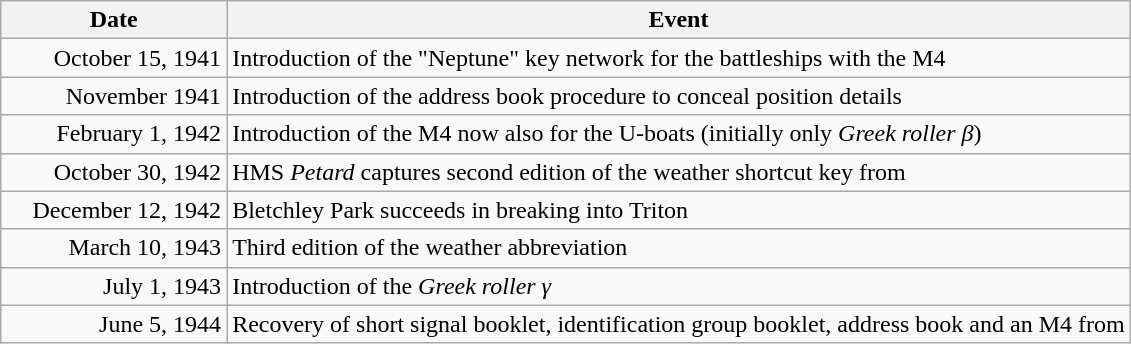<table class="wikitable" style="text-align:left;">
<tr>
<th style="width:20%">Date</th>
<th style="width:80%">Event</th>
</tr>
<tr>
<td style="text-align:right">October 15, 1941</td>
<td>Introduction of the "Neptune" key network for the battleships with the M4</td>
</tr>
<tr>
<td style="text-align:right">November 1941</td>
<td>Introduction of the address book procedure to conceal position details</td>
</tr>
<tr>
<td style="text-align:right">February 1, 1942</td>
<td>Introduction of the M4 now also for the U-boats (initially only <em>Greek roller β</em>)</td>
</tr>
<tr>
<td style="text-align:right">October 30, 1942</td>
<td>HMS <em>Petard</em> captures second edition of the weather shortcut key from </td>
</tr>
<tr>
<td style="text-align:right">December 12, 1942</td>
<td>Bletchley Park succeeds in breaking into Triton</td>
</tr>
<tr>
<td style="text-align:right">March 10, 1943</td>
<td>Third edition of the weather abbreviation</td>
</tr>
<tr>
<td style="text-align:right">July 1, 1943</td>
<td>Introduction of the <em>Greek roller γ</em></td>
</tr>
<tr>
<td style="text-align:right">June 5, 1944</td>
<td>Recovery of short signal booklet, identification group booklet, address book and an M4 from </td>
</tr>
</table>
